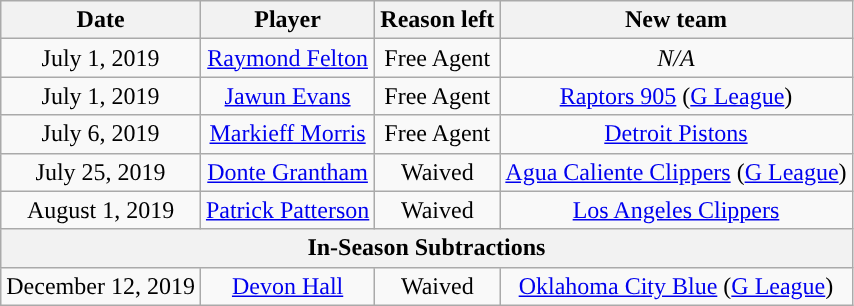<table class="wikitable" style="text-align: center">
<tr>
<th>Date</th>
<th>Player</th>
<th>Reason left</th>
<th>New team</th>
</tr>
<tr style="text-align: center">
<td>July 1, 2019</td>
<td><a href='#'>Raymond Felton</a></td>
<td>Free Agent</td>
<td><em>N/A</em></td>
</tr>
<tr style="text-align: center">
<td>July 1, 2019</td>
<td><a href='#'>Jawun Evans</a></td>
<td>Free Agent</td>
<td><a href='#'>Raptors 905</a> (<a href='#'>G League</a>)</td>
</tr>
<tr style="text-align: center">
<td>July 6, 2019</td>
<td><a href='#'>Markieff Morris</a></td>
<td>Free Agent</td>
<td><a href='#'>Detroit Pistons</a></td>
</tr>
<tr style="text-align: center">
<td>July 25, 2019</td>
<td><a href='#'>Donte Grantham</a></td>
<td>Waived</td>
<td><a href='#'>Agua Caliente Clippers</a> (<a href='#'>G League</a>)</td>
</tr>
<tr style="text-align: center">
<td>August 1, 2019</td>
<td><a href='#'>Patrick Patterson</a></td>
<td>Waived</td>
<td><a href='#'>Los Angeles Clippers</a></td>
</tr>
<tr>
<th scope="row" colspan="6" style="text-align:center;”">In-Season Subtractions</th>
</tr>
<tr style="text-align: center">
<td>December 12, 2019</td>
<td><a href='#'>Devon Hall</a></td>
<td>Waived</td>
<td><a href='#'>Oklahoma City Blue</a> (<a href='#'>G League</a>)</td>
</tr>
</table>
